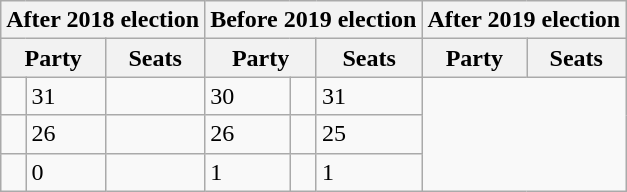<table class="wikitable">
<tr>
<th colspan="3">After 2018 election</th>
<th colspan="3">Before 2019 election</th>
<th colspan="3">After 2019 election</th>
</tr>
<tr>
<th colspan="2">Party</th>
<th>Seats</th>
<th colspan="2">Party</th>
<th>Seats</th>
<th colspan="2">Party</th>
<th>Seats</th>
</tr>
<tr>
<td></td>
<td>31</td>
<td></td>
<td>30</td>
<td></td>
<td>31</td>
</tr>
<tr>
<td></td>
<td>26</td>
<td></td>
<td>26</td>
<td></td>
<td>25</td>
</tr>
<tr>
<td></td>
<td>0</td>
<td></td>
<td>1</td>
<td></td>
<td>1</td>
</tr>
</table>
